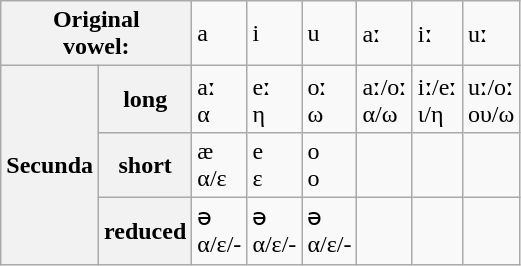<table class="wikitable">
<tr>
<th colspan="2">Original<br>vowel:</th>
<td>a</td>
<td>i</td>
<td>u</td>
<td>aː</td>
<td>iː</td>
<td>uː</td>
</tr>
<tr>
<th rowspan="3">Secunda</th>
<th>long</th>
<td>aː <br> α</td>
<td>eː <br> η</td>
<td>oː <br> ω</td>
<td>aː/oː <br> α/ω</td>
<td>iː/eː <br> ι/η</td>
<td>uː/oː <br> ου/ω</td>
</tr>
<tr>
<th>short</th>
<td>æ <br> α/ε</td>
<td>e <br> ε</td>
<td>o <br> ο</td>
<td></td>
<td></td>
<td></td>
</tr>
<tr>
<th>reduced</th>
<td>ə <br> α/ε/-</td>
<td>ə <br> α/ε/-</td>
<td>ə <br> α/ε/-</td>
<td></td>
<td></td>
<td></td>
</tr>
</table>
